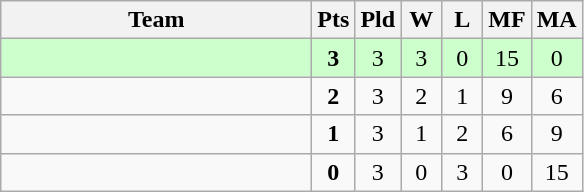<table class=wikitable style="text-align:center">
<tr>
<th width=200>Team</th>
<th width=20>Pts</th>
<th width=20>Pld</th>
<th width=20>W</th>
<th width=20>L</th>
<th width=20>MF</th>
<th width=20>MA</th>
</tr>
<tr bgcolor=ccffcc>
<td style="text-align:left"><strong></strong></td>
<td><strong>3</strong></td>
<td>3</td>
<td>3</td>
<td>0</td>
<td>15</td>
<td>0</td>
</tr>
<tr>
<td style="text-align:left"></td>
<td><strong>2</strong></td>
<td>3</td>
<td>2</td>
<td>1</td>
<td>9</td>
<td>6</td>
</tr>
<tr>
<td style="text-align:left"></td>
<td><strong>1</strong></td>
<td>3</td>
<td>1</td>
<td>2</td>
<td>6</td>
<td>9</td>
</tr>
<tr>
<td style="text-align:left"></td>
<td><strong>0</strong></td>
<td>3</td>
<td>0</td>
<td>3</td>
<td>0</td>
<td>15</td>
</tr>
</table>
